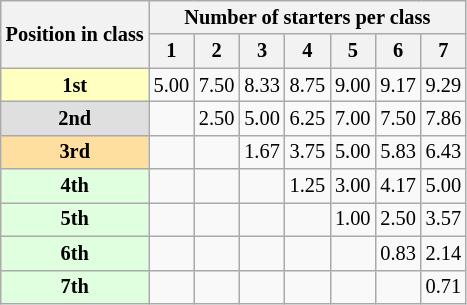<table class="wikitable" style="font-size: 85%; text-align:center">
<tr>
<th rowspan="2">Position in class</th>
<th colspan="7">Number of starters per class</th>
</tr>
<tr>
<th>1</th>
<th>2</th>
<th>3</th>
<th>4</th>
<th>5</th>
<th>6</th>
<th>7</th>
</tr>
<tr>
<td style="background:#ffffbf;"><strong>1st</strong></td>
<td>5.00</td>
<td>7.50</td>
<td>8.33</td>
<td>8.75</td>
<td>9.00</td>
<td>9.17</td>
<td>9.29</td>
</tr>
<tr>
<td style="background:#dfdfdf;"><strong>2nd</strong></td>
<td></td>
<td>2.50</td>
<td>5.00</td>
<td>6.25</td>
<td>7.00</td>
<td>7.50</td>
<td>7.86</td>
</tr>
<tr>
<td style="background:#ffdf9f;"><strong>3rd</strong></td>
<td></td>
<td></td>
<td>1.67</td>
<td>3.75</td>
<td>5.00</td>
<td>5.83</td>
<td>6.43</td>
</tr>
<tr>
<td style="background:#dfffdf;"><strong>4th</strong></td>
<td></td>
<td></td>
<td></td>
<td>1.25</td>
<td>3.00</td>
<td>4.17</td>
<td>5.00</td>
</tr>
<tr>
<td style="background:#dfffdf;"><strong>5th</strong></td>
<td></td>
<td></td>
<td></td>
<td></td>
<td>1.00</td>
<td>2.50</td>
<td>3.57</td>
</tr>
<tr>
<td style="background:#dfffdf;"><strong>6th</strong></td>
<td></td>
<td></td>
<td></td>
<td></td>
<td></td>
<td>0.83</td>
<td>2.14</td>
</tr>
<tr>
<td style="background:#dfffdf;"><strong>7th</strong></td>
<td></td>
<td></td>
<td></td>
<td></td>
<td></td>
<td></td>
<td>0.71</td>
</tr>
</table>
